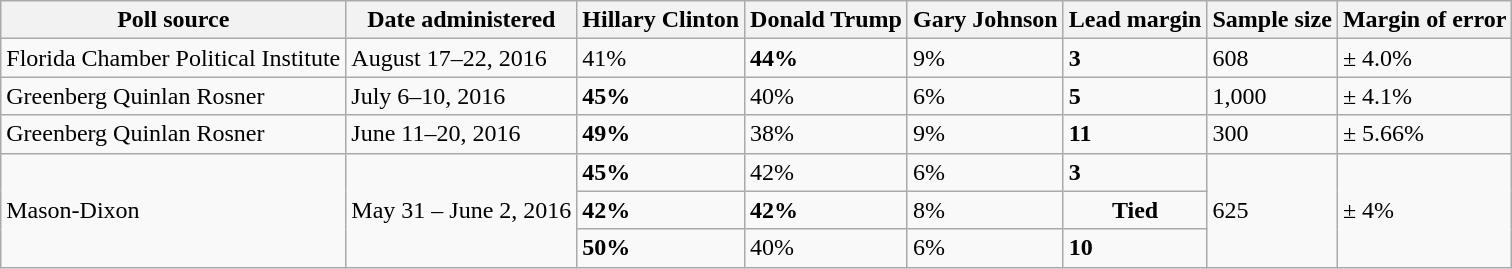<table class="wikitable">
<tr>
<th>Poll source</th>
<th>Date administered</th>
<th>Hillary Clinton</th>
<th>Donald Trump</th>
<th>Gary Johnson</th>
<th>Lead margin</th>
<th>Sample size</th>
<th>Margin of error</th>
</tr>
<tr>
<td>Florida Chamber Political Institute</td>
<td>August 17–22, 2016</td>
<td>41%</td>
<td><strong>44%</strong></td>
<td>9%</td>
<td><strong>3</strong></td>
<td>608</td>
<td>± 4.0%</td>
</tr>
<tr>
<td>Greenberg Quinlan Rosner</td>
<td>July 6–10, 2016</td>
<td><strong>45%</strong></td>
<td>40%</td>
<td>6%</td>
<td><strong>5</strong></td>
<td>1,000</td>
<td>± 4.1%</td>
</tr>
<tr>
<td>Greenberg Quinlan Rosner</td>
<td>June 11–20, 2016</td>
<td><strong>49%</strong></td>
<td>38%</td>
<td>9%</td>
<td><strong>11</strong></td>
<td>300</td>
<td>± 5.66%</td>
</tr>
<tr>
<td rowspan="3">Mason-Dixon</td>
<td rowspan="3">May 31 – June 2, 2016</td>
<td><strong>45%</strong></td>
<td>42%</td>
<td>6%</td>
<td><strong>3</strong></td>
<td rowspan="3">625</td>
<td rowspan="3">± 4%</td>
</tr>
<tr>
<td><strong>42%</strong></td>
<td><strong>42%</strong></td>
<td>8%</td>
<td align=center><strong>Tied</strong></td>
</tr>
<tr>
<td><strong>50%</strong></td>
<td>40%</td>
<td>6%</td>
<td><strong>10</strong></td>
</tr>
</table>
